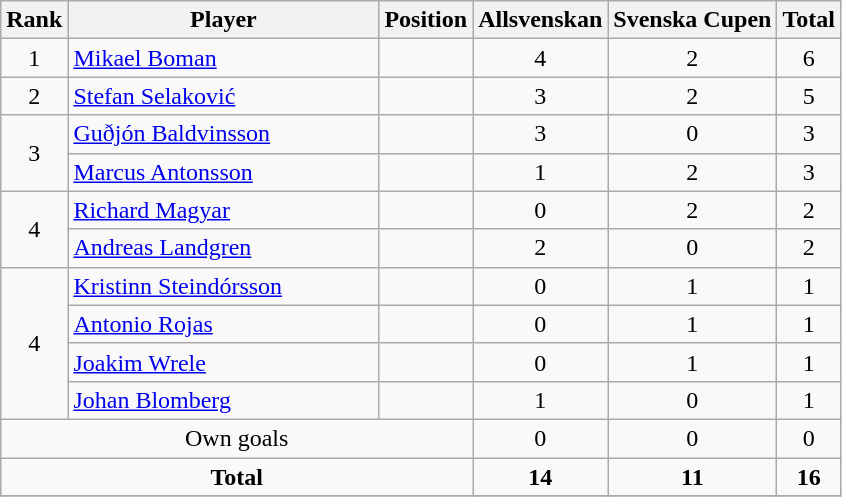<table class="wikitable">
<tr>
<th>Rank</th>
<th style="width:200px;">Player</th>
<th>Position</th>
<th>Allsvenskan</th>
<th>Svenska Cupen</th>
<th>Total</th>
</tr>
<tr>
<td align=center>1</td>
<td> <a href='#'>Mikael Boman</a></td>
<td align=center></td>
<td align=center>4</td>
<td align=center>2</td>
<td align=center>6</td>
</tr>
<tr>
<td align=center>2</td>
<td> <a href='#'>Stefan Selaković</a></td>
<td align=center></td>
<td align=center>3</td>
<td align=center>2</td>
<td align=center>5</td>
</tr>
<tr>
<td align=center rowspan=2>3</td>
<td> <a href='#'>Guðjón Baldvinsson</a></td>
<td align=center></td>
<td align=center>3</td>
<td align=center>0</td>
<td align=center>3</td>
</tr>
<tr>
<td> <a href='#'>Marcus Antonsson</a></td>
<td align=center></td>
<td align=center>1</td>
<td align=center>2</td>
<td align=center>3</td>
</tr>
<tr>
<td align=center rowspan=2>4</td>
<td> <a href='#'>Richard Magyar</a></td>
<td align=center></td>
<td align=center>0</td>
<td align=center>2</td>
<td align=center>2</td>
</tr>
<tr>
<td> <a href='#'>Andreas Landgren</a></td>
<td align=center></td>
<td align=center>2</td>
<td align=center>0</td>
<td align=center>2</td>
</tr>
<tr>
<td align=center rowspan=4>4</td>
<td> <a href='#'>Kristinn Steindórsson</a></td>
<td align=center></td>
<td align=center>0</td>
<td align=center>1</td>
<td align=center>1</td>
</tr>
<tr>
<td> <a href='#'>Antonio Rojas</a></td>
<td align=center></td>
<td align=center>0</td>
<td align=center>1</td>
<td align=center>1</td>
</tr>
<tr>
<td> <a href='#'>Joakim Wrele</a></td>
<td align=center></td>
<td align=center>0</td>
<td align=center>1</td>
<td align=center>1</td>
</tr>
<tr>
<td> <a href='#'>Johan Blomberg</a></td>
<td align=center></td>
<td align=center>1</td>
<td align=center>0</td>
<td align=center>1</td>
</tr>
<tr>
<td align=center colspan=3>Own goals</td>
<td align=center>0</td>
<td align=center>0</td>
<td align=center>0</td>
</tr>
<tr>
<td align=center colspan=3><strong>Total</strong></td>
<td align=center><strong>14</strong></td>
<td align=center><strong>11</strong></td>
<td align=center><strong>16</strong></td>
</tr>
<tr>
</tr>
</table>
